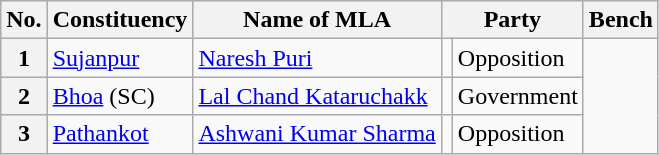<table class="wikitable sortable">
<tr>
<th>No.</th>
<th>Constituency</th>
<th>Name of MLA</th>
<th colspan="2">Party</th>
<th>Bench</th>
</tr>
<tr>
<th>1</th>
<td><a href='#'>Sujanpur</a></td>
<td><a href='#'>Naresh Puri</a></td>
<td></td>
<td>Opposition</td>
</tr>
<tr>
<th>2</th>
<td><a href='#'>Bhoa</a> (SC)</td>
<td><a href='#'>Lal Chand Kataruchakk</a></td>
<td></td>
<td>Government</td>
</tr>
<tr>
<th>3</th>
<td><a href='#'>Pathankot</a></td>
<td><a href='#'>Ashwani Kumar Sharma</a></td>
<td></td>
<td>Opposition</td>
</tr>
</table>
